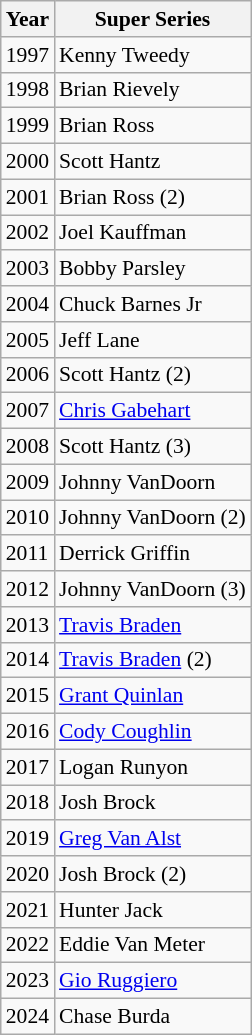<table class="wikitable" style="font-size:90%;">
<tr>
<th>Year</th>
<th>Super Series</th>
</tr>
<tr>
<td>1997</td>
<td>Kenny Tweedy</td>
</tr>
<tr>
<td>1998</td>
<td>Brian Rievely</td>
</tr>
<tr>
<td>1999</td>
<td>Brian Ross</td>
</tr>
<tr>
<td>2000</td>
<td>Scott Hantz</td>
</tr>
<tr>
<td>2001</td>
<td>Brian Ross (2)</td>
</tr>
<tr>
<td>2002</td>
<td>Joel Kauffman</td>
</tr>
<tr>
<td>2003</td>
<td>Bobby Parsley</td>
</tr>
<tr>
<td>2004</td>
<td>Chuck Barnes Jr</td>
</tr>
<tr>
<td>2005</td>
<td>Jeff Lane</td>
</tr>
<tr>
<td>2006</td>
<td>Scott Hantz (2)</td>
</tr>
<tr>
<td>2007</td>
<td><a href='#'>Chris Gabehart</a></td>
</tr>
<tr>
<td>2008</td>
<td>Scott Hantz (3)</td>
</tr>
<tr>
<td>2009</td>
<td>Johnny VanDoorn</td>
</tr>
<tr>
<td>2010</td>
<td>Johnny VanDoorn (2)</td>
</tr>
<tr>
<td>2011</td>
<td>Derrick Griffin</td>
</tr>
<tr>
<td>2012</td>
<td>Johnny VanDoorn (3)</td>
</tr>
<tr>
<td>2013</td>
<td><a href='#'>Travis Braden</a></td>
</tr>
<tr>
<td>2014</td>
<td><a href='#'>Travis Braden</a> (2)</td>
</tr>
<tr>
<td>2015</td>
<td><a href='#'>Grant Quinlan</a></td>
</tr>
<tr>
<td>2016</td>
<td><a href='#'>Cody Coughlin</a></td>
</tr>
<tr>
<td>2017</td>
<td>Logan Runyon</td>
</tr>
<tr>
<td>2018</td>
<td>Josh Brock</td>
</tr>
<tr>
<td>2019</td>
<td><a href='#'>Greg Van Alst</a></td>
</tr>
<tr>
<td>2020</td>
<td>Josh Brock (2)</td>
</tr>
<tr>
<td>2021</td>
<td>Hunter Jack</td>
</tr>
<tr>
<td>2022</td>
<td>Eddie Van Meter</td>
</tr>
<tr>
<td>2023</td>
<td><a href='#'>Gio Ruggiero</a></td>
</tr>
<tr>
<td>2024</td>
<td>Chase Burda</td>
</tr>
</table>
